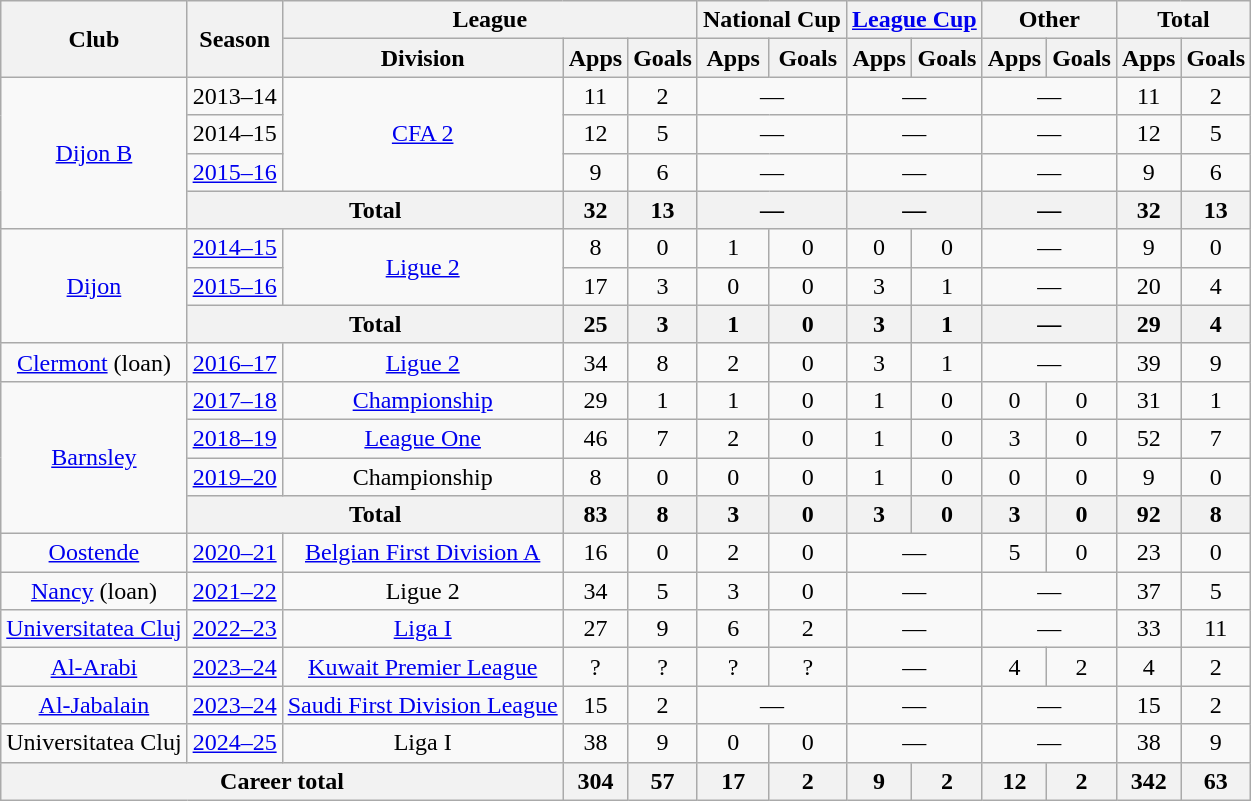<table class="wikitable" style="text-align:center">
<tr>
<th rowspan="2">Club</th>
<th rowspan="2">Season</th>
<th colspan="3">League</th>
<th colspan="2">National Cup</th>
<th colspan="2"><a href='#'>League Cup</a></th>
<th colspan="2">Other</th>
<th colspan="2">Total</th>
</tr>
<tr>
<th>Division</th>
<th>Apps</th>
<th>Goals</th>
<th>Apps</th>
<th>Goals</th>
<th>Apps</th>
<th>Goals</th>
<th>Apps</th>
<th>Goals</th>
<th>Apps</th>
<th>Goals</th>
</tr>
<tr>
<td rowspan="4"><a href='#'>Dijon B</a></td>
<td>2013–14</td>
<td rowspan="3"><a href='#'>CFA 2</a></td>
<td>11</td>
<td>2</td>
<td colspan="2">—</td>
<td colspan="2">—</td>
<td colspan="2">—</td>
<td>11</td>
<td>2</td>
</tr>
<tr>
<td>2014–15</td>
<td>12</td>
<td>5</td>
<td colspan="2">—</td>
<td colspan="2">—</td>
<td colspan="2">—</td>
<td>12</td>
<td>5</td>
</tr>
<tr>
<td><a href='#'>2015–16</a></td>
<td>9</td>
<td>6</td>
<td colspan="2">—</td>
<td colspan="2">—</td>
<td colspan="2">—</td>
<td>9</td>
<td>6</td>
</tr>
<tr>
<th colspan="2">Total</th>
<th>32</th>
<th>13</th>
<th colspan="2">—</th>
<th colspan="2">—</th>
<th colspan="2">—</th>
<th>32</th>
<th>13</th>
</tr>
<tr>
<td rowspan="3"><a href='#'>Dijon</a></td>
<td><a href='#'>2014–15</a></td>
<td rowspan="2"><a href='#'>Ligue 2</a></td>
<td>8</td>
<td>0</td>
<td>1</td>
<td>0</td>
<td>0</td>
<td>0</td>
<td colspan="2">—</td>
<td>9</td>
<td>0</td>
</tr>
<tr>
<td><a href='#'>2015–16</a></td>
<td>17</td>
<td>3</td>
<td>0</td>
<td>0</td>
<td>3</td>
<td>1</td>
<td colspan="2">—</td>
<td>20</td>
<td>4</td>
</tr>
<tr>
<th colspan="2">Total</th>
<th>25</th>
<th>3</th>
<th>1</th>
<th>0</th>
<th>3</th>
<th>1</th>
<th colspan="2">—</th>
<th>29</th>
<th>4</th>
</tr>
<tr>
<td><a href='#'>Clermont</a> (loan)</td>
<td><a href='#'>2016–17</a></td>
<td><a href='#'>Ligue 2</a></td>
<td>34</td>
<td>8</td>
<td>2</td>
<td>0</td>
<td>3</td>
<td>1</td>
<td colspan="2">—</td>
<td>39</td>
<td>9</td>
</tr>
<tr>
<td rowspan="4"><a href='#'>Barnsley</a></td>
<td><a href='#'>2017–18</a></td>
<td><a href='#'>Championship</a></td>
<td>29</td>
<td>1</td>
<td>1</td>
<td>0</td>
<td>1</td>
<td>0</td>
<td>0</td>
<td>0</td>
<td>31</td>
<td>1</td>
</tr>
<tr>
<td><a href='#'>2018–19</a></td>
<td><a href='#'>League One</a></td>
<td>46</td>
<td>7</td>
<td>2</td>
<td>0</td>
<td>1</td>
<td>0</td>
<td>3</td>
<td>0</td>
<td>52</td>
<td>7</td>
</tr>
<tr>
<td><a href='#'>2019–20</a></td>
<td>Championship</td>
<td>8</td>
<td>0</td>
<td>0</td>
<td>0</td>
<td>1</td>
<td>0</td>
<td>0</td>
<td>0</td>
<td>9</td>
<td>0</td>
</tr>
<tr>
<th colspan="2">Total</th>
<th>83</th>
<th>8</th>
<th>3</th>
<th>0</th>
<th>3</th>
<th>0</th>
<th>3</th>
<th>0</th>
<th>92</th>
<th>8</th>
</tr>
<tr>
<td><a href='#'>Oostende</a></td>
<td><a href='#'>2020–21</a></td>
<td><a href='#'>Belgian First Division A</a></td>
<td>16</td>
<td>0</td>
<td>2</td>
<td>0</td>
<td colspan="2">—</td>
<td>5</td>
<td>0</td>
<td>23</td>
<td>0</td>
</tr>
<tr>
<td><a href='#'>Nancy</a> (loan)</td>
<td><a href='#'>2021–22</a></td>
<td>Ligue 2</td>
<td>34</td>
<td>5</td>
<td>3</td>
<td>0</td>
<td colspan="2">—</td>
<td colspan="2">—</td>
<td>37</td>
<td>5</td>
</tr>
<tr>
<td><a href='#'>Universitatea Cluj</a></td>
<td><a href='#'>2022–23</a></td>
<td><a href='#'>Liga I</a></td>
<td>27</td>
<td>9</td>
<td>6</td>
<td>2</td>
<td colspan="2">—</td>
<td colspan="2">—</td>
<td>33</td>
<td>11</td>
</tr>
<tr>
<td><a href='#'>Al-Arabi</a></td>
<td><a href='#'>2023–24</a></td>
<td><a href='#'>Kuwait Premier League</a></td>
<td>?</td>
<td>?</td>
<td>?</td>
<td>?</td>
<td colspan="2">—</td>
<td>4</td>
<td>2</td>
<td>4</td>
<td>2</td>
</tr>
<tr>
<td><a href='#'>Al-Jabalain</a></td>
<td><a href='#'>2023–24</a></td>
<td><a href='#'>Saudi First Division League</a></td>
<td>15</td>
<td>2</td>
<td colspan="2">—</td>
<td colspan="2">—</td>
<td colspan="2">—</td>
<td>15</td>
<td>2</td>
</tr>
<tr>
<td>Universitatea Cluj</td>
<td><a href='#'>2024–25</a></td>
<td>Liga I</td>
<td>38</td>
<td>9</td>
<td>0</td>
<td>0</td>
<td colspan="2">—</td>
<td colspan="2">—</td>
<td>38</td>
<td>9</td>
</tr>
<tr>
<th colspan="3">Career total</th>
<th>304</th>
<th>57</th>
<th>17</th>
<th>2</th>
<th>9</th>
<th>2</th>
<th>12</th>
<th>2</th>
<th>342</th>
<th>63</th>
</tr>
</table>
